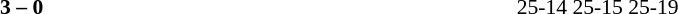<table width=100% cellspacing=1>
<tr>
<th width=20%></th>
<th width=12%></th>
<th width=20%></th>
<th width=33%></th>
<td></td>
</tr>
<tr style=font-size:90%>
<td align=right><strong></strong></td>
<td align=center><strong>3 – 0</strong></td>
<td></td>
<td>25-14 25-15 25-19</td>
</tr>
</table>
